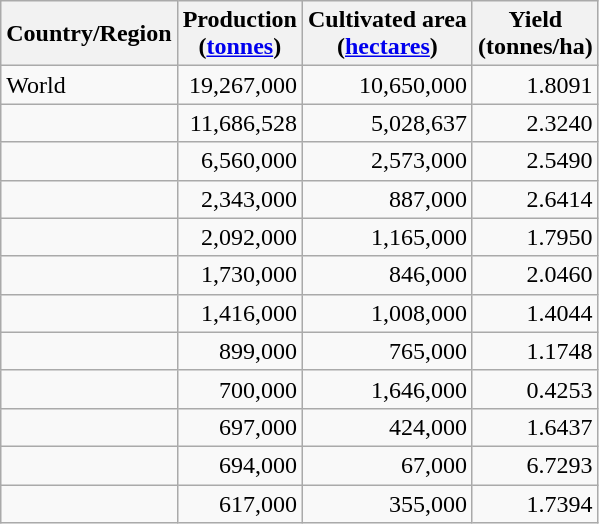<table class="wikitable sortable">
<tr>
<th>Country/Region</th>
<th>Production <br> (<a href='#'>tonnes</a>)</th>
<th>Cultivated area <br> (<a href='#'>hectares</a>)</th>
<th>Yield <br> (tonnes/ha)</th>
</tr>
<tr>
<td>World</td>
<td style="text-align:right;">19,267,000</td>
<td style="text-align:right;">10,650,000</td>
<td style="text-align:right;">1.8091</td>
</tr>
<tr>
<td></td>
<td style="text-align:right;">11,686,528</td>
<td style="text-align:right;">5,028,637</td>
<td style="text-align:right;">2.3240</td>
</tr>
<tr>
<td></td>
<td style="text-align:right;">6,560,000</td>
<td style="text-align:right;">2,573,000</td>
<td style="text-align:right;">2.5490</td>
</tr>
<tr>
<td></td>
<td style="text-align:right;">2,343,000</td>
<td style="text-align:right;">887,000</td>
<td style="text-align:right;">2.6414</td>
</tr>
<tr>
<td></td>
<td style="text-align:right;">2,092,000</td>
<td style="text-align:right;">1,165,000</td>
<td style="text-align:right;">1.7950</td>
</tr>
<tr>
<td></td>
<td style="text-align:right;">1,730,000</td>
<td style="text-align:right;">846,000</td>
<td style="text-align:right;">2.0460</td>
</tr>
<tr>
<td></td>
<td style="text-align:right;">1,416,000</td>
<td style="text-align:right;">1,008,000</td>
<td style="text-align:right;">1.4044</td>
</tr>
<tr>
<td></td>
<td style="text-align:right;">899,000</td>
<td style="text-align:right;">765,000</td>
<td style="text-align:right;">1.1748</td>
</tr>
<tr>
<td></td>
<td style="text-align:right;">700,000</td>
<td style="text-align:right;">1,646,000</td>
<td style="text-align:right;">0.4253</td>
</tr>
<tr>
<td></td>
<td style="text-align:right;">697,000</td>
<td style="text-align:right;">424,000</td>
<td style="text-align:right;">1.6437</td>
</tr>
<tr>
<td></td>
<td style="text-align:right;">694,000</td>
<td style="text-align:right;">67,000</td>
<td style="text-align:right;">6.7293</td>
</tr>
<tr>
<td></td>
<td style="text-align:right;">617,000</td>
<td style="text-align:right;">355,000</td>
<td style="text-align:right;">1.7394</td>
</tr>
</table>
